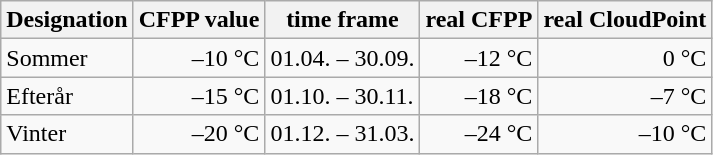<table class="wikitable">
<tr>
<th>Designation</th>
<th>CFPP value</th>
<th>time frame</th>
<th>real CFPP</th>
<th>real CloudPoint</th>
</tr>
<tr>
<td>Sommer</td>
<td align=right>–10 °C</td>
<td>01.04. – 30.09.</td>
<td align=right>–12 °C</td>
<td align=right>0 °C</td>
</tr>
<tr>
<td>Efterår</td>
<td align=right>–15 °C</td>
<td>01.10. – 30.11.</td>
<td align=right>–18 °C</td>
<td align=right>–7 °C</td>
</tr>
<tr>
<td>Vinter</td>
<td align=right>–20 °C</td>
<td>01.12. – 31.03.</td>
<td align=right>–24 °C</td>
<td align=right>–10 °C</td>
</tr>
</table>
